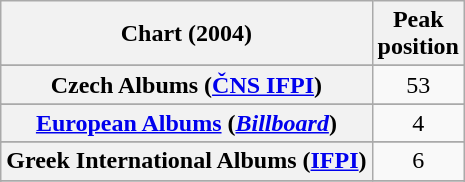<table class="wikitable sortable plainrowheaders" style="text-align:center">
<tr>
<th scope="col">Chart (2004)</th>
<th scope="col">Peak<br>position</th>
</tr>
<tr>
</tr>
<tr>
</tr>
<tr>
</tr>
<tr>
</tr>
<tr>
</tr>
<tr>
<th scope="row">Czech Albums (<a href='#'>ČNS IFPI</a>)</th>
<td>53</td>
</tr>
<tr>
</tr>
<tr>
</tr>
<tr>
<th scope="row"><a href='#'>European Albums</a> (<em><a href='#'>Billboard</a></em>)</th>
<td>4</td>
</tr>
<tr>
</tr>
<tr>
</tr>
<tr>
<th scope="row">Greek International Albums (<a href='#'>IFPI</a>)</th>
<td>6</td>
</tr>
<tr>
</tr>
<tr>
</tr>
<tr>
</tr>
<tr>
</tr>
<tr>
</tr>
<tr>
</tr>
<tr>
</tr>
<tr>
</tr>
</table>
